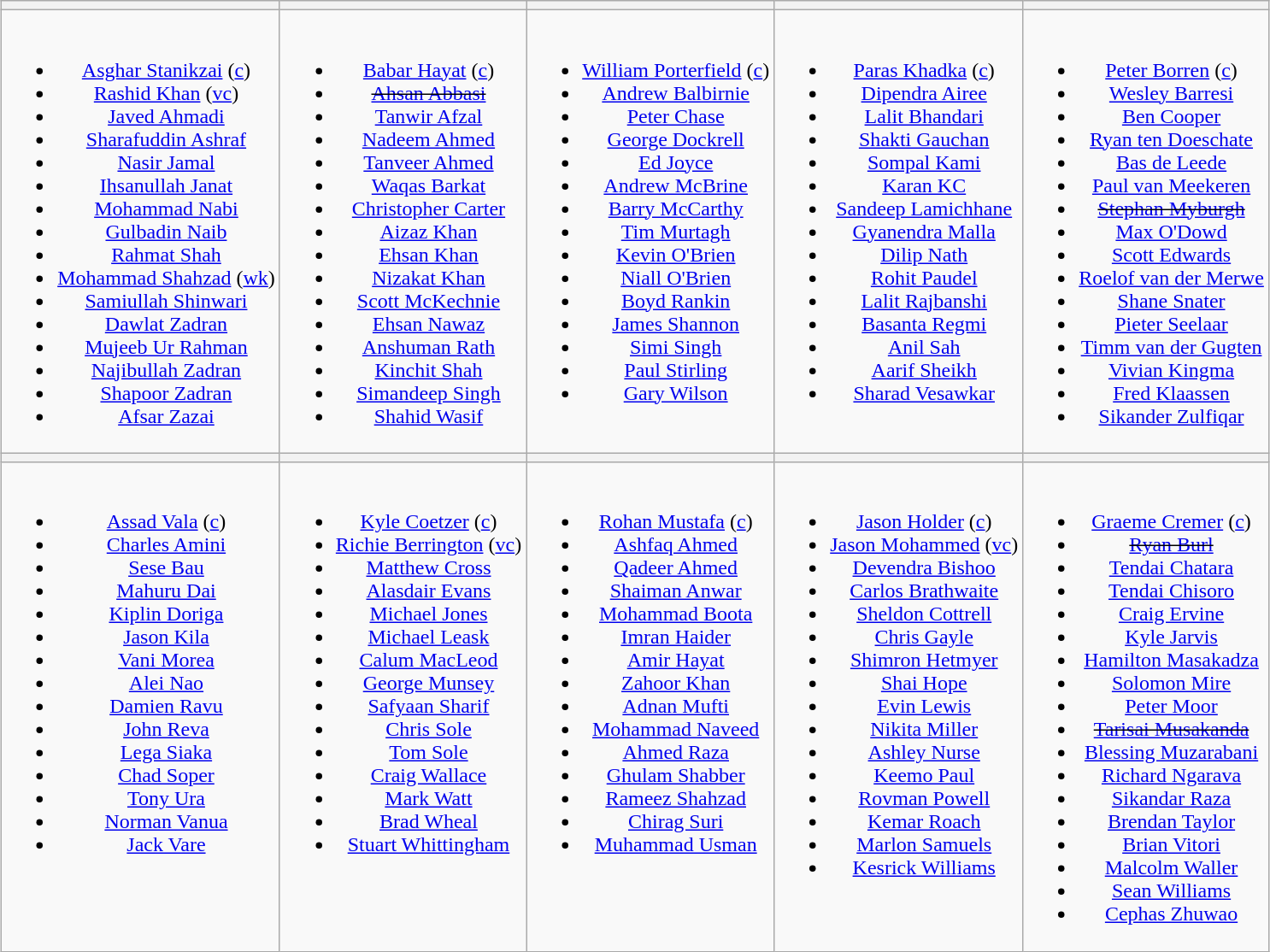<table class="wikitable" style="text-align:center; margin:auto">
<tr>
<th></th>
<th></th>
<th></th>
<th></th>
<th></th>
</tr>
<tr style="vertical-align:top">
<td><br><ul><li><a href='#'>Asghar Stanikzai</a> (<a href='#'>c</a>)</li><li><a href='#'>Rashid Khan</a> (<a href='#'>vc</a>)</li><li><a href='#'>Javed Ahmadi</a></li><li><a href='#'>Sharafuddin Ashraf</a></li><li><a href='#'>Nasir Jamal</a></li><li><a href='#'>Ihsanullah Janat</a></li><li><a href='#'>Mohammad Nabi</a></li><li><a href='#'>Gulbadin Naib</a></li><li><a href='#'>Rahmat Shah</a></li><li><a href='#'>Mohammad Shahzad</a> (<a href='#'>wk</a>)</li><li><a href='#'>Samiullah Shinwari</a></li><li><a href='#'>Dawlat Zadran</a></li><li><a href='#'>Mujeeb Ur Rahman</a></li><li><a href='#'>Najibullah Zadran</a></li><li><a href='#'>Shapoor Zadran</a></li><li><a href='#'>Afsar Zazai</a></li></ul></td>
<td><br><ul><li><a href='#'>Babar Hayat</a> (<a href='#'>c</a>)</li><li><s><a href='#'>Ahsan Abbasi</a></s></li><li><a href='#'>Tanwir Afzal</a></li><li><a href='#'>Nadeem Ahmed</a></li><li><a href='#'>Tanveer Ahmed</a></li><li><a href='#'>Waqas Barkat</a></li><li><a href='#'>Christopher Carter</a></li><li><a href='#'>Aizaz Khan</a></li><li><a href='#'>Ehsan Khan</a></li><li><a href='#'>Nizakat Khan</a></li><li><a href='#'>Scott McKechnie</a></li><li><a href='#'>Ehsan Nawaz</a></li><li><a href='#'>Anshuman Rath</a></li><li><a href='#'>Kinchit Shah</a></li><li><a href='#'>Simandeep Singh</a></li><li><a href='#'>Shahid Wasif</a></li></ul></td>
<td><br><ul><li><a href='#'>William Porterfield</a> (<a href='#'>c</a>)</li><li><a href='#'>Andrew Balbirnie</a></li><li><a href='#'>Peter Chase</a></li><li><a href='#'>George Dockrell</a></li><li><a href='#'>Ed Joyce</a></li><li><a href='#'>Andrew McBrine</a></li><li><a href='#'>Barry McCarthy</a></li><li><a href='#'>Tim Murtagh</a></li><li><a href='#'>Kevin O'Brien</a></li><li><a href='#'>Niall O'Brien</a></li><li><a href='#'>Boyd Rankin</a></li><li><a href='#'>James Shannon</a></li><li><a href='#'>Simi Singh</a></li><li><a href='#'>Paul Stirling</a></li><li><a href='#'>Gary Wilson</a></li></ul></td>
<td><br><ul><li><a href='#'>Paras Khadka</a> (<a href='#'>c</a>)</li><li><a href='#'>Dipendra Airee</a></li><li><a href='#'>Lalit Bhandari</a></li><li><a href='#'>Shakti Gauchan</a></li><li><a href='#'>Sompal Kami</a></li><li><a href='#'>Karan KC</a></li><li><a href='#'>Sandeep Lamichhane</a></li><li><a href='#'>Gyanendra Malla</a></li><li><a href='#'>Dilip Nath</a></li><li><a href='#'>Rohit Paudel</a></li><li><a href='#'>Lalit Rajbanshi</a></li><li><a href='#'>Basanta Regmi</a></li><li><a href='#'>Anil Sah</a></li><li><a href='#'>Aarif Sheikh</a></li><li><a href='#'>Sharad Vesawkar</a></li></ul></td>
<td><br><ul><li><a href='#'>Peter Borren</a> (<a href='#'>c</a>)</li><li><a href='#'>Wesley Barresi</a></li><li><a href='#'>Ben Cooper</a></li><li><a href='#'>Ryan ten Doeschate</a></li><li><a href='#'>Bas de Leede</a></li><li><a href='#'>Paul van Meekeren</a></li><li><s><a href='#'>Stephan Myburgh</a></s></li><li><a href='#'>Max O'Dowd</a></li><li><a href='#'>Scott Edwards</a></li><li><a href='#'>Roelof van der Merwe</a></li><li><a href='#'>Shane Snater</a></li><li><a href='#'>Pieter Seelaar</a></li><li><a href='#'>Timm van der Gugten</a></li><li><a href='#'>Vivian Kingma</a></li><li><a href='#'>Fred Klaassen</a></li><li><a href='#'>Sikander Zulfiqar</a></li></ul></td>
</tr>
<tr>
<th></th>
<th></th>
<th></th>
<th></th>
<th></th>
</tr>
<tr style="vertical-align:top">
<td><br><ul><li><a href='#'>Assad Vala</a> (<a href='#'>c</a>)</li><li><a href='#'>Charles Amini</a></li><li><a href='#'>Sese Bau</a></li><li><a href='#'>Mahuru Dai</a></li><li><a href='#'>Kiplin Doriga</a></li><li><a href='#'>Jason Kila</a></li><li><a href='#'>Vani Morea</a></li><li><a href='#'>Alei Nao</a></li><li><a href='#'>Damien Ravu</a></li><li><a href='#'>John Reva</a></li><li><a href='#'>Lega Siaka</a></li><li><a href='#'>Chad Soper</a></li><li><a href='#'>Tony Ura</a></li><li><a href='#'>Norman Vanua</a></li><li><a href='#'>Jack Vare</a></li></ul></td>
<td><br><ul><li><a href='#'>Kyle Coetzer</a> (<a href='#'>c</a>)</li><li><a href='#'>Richie Berrington</a> (<a href='#'>vc</a>)</li><li><a href='#'>Matthew Cross</a></li><li><a href='#'>Alasdair Evans</a></li><li><a href='#'>Michael Jones</a></li><li><a href='#'>Michael Leask</a></li><li><a href='#'>Calum MacLeod</a></li><li><a href='#'>George Munsey</a></li><li><a href='#'>Safyaan Sharif</a></li><li><a href='#'>Chris Sole</a></li><li><a href='#'>Tom Sole</a></li><li><a href='#'>Craig Wallace</a></li><li><a href='#'>Mark Watt</a></li><li><a href='#'>Brad Wheal</a></li><li><a href='#'>Stuart Whittingham</a></li></ul></td>
<td><br><ul><li><a href='#'>Rohan Mustafa</a> (<a href='#'>c</a>)</li><li><a href='#'>Ashfaq Ahmed</a></li><li><a href='#'>Qadeer Ahmed</a></li><li><a href='#'>Shaiman Anwar</a></li><li><a href='#'>Mohammad Boota</a></li><li><a href='#'>Imran Haider</a></li><li><a href='#'>Amir Hayat</a></li><li><a href='#'>Zahoor Khan</a></li><li><a href='#'>Adnan Mufti</a></li><li><a href='#'>Mohammad Naveed</a></li><li><a href='#'>Ahmed Raza</a></li><li><a href='#'>Ghulam Shabber</a></li><li><a href='#'>Rameez Shahzad</a></li><li><a href='#'>Chirag Suri</a></li><li><a href='#'>Muhammad Usman</a></li></ul></td>
<td><br><ul><li><a href='#'>Jason Holder</a> (<a href='#'>c</a>)</li><li><a href='#'>Jason Mohammed</a> (<a href='#'>vc</a>)</li><li><a href='#'>Devendra Bishoo</a></li><li><a href='#'>Carlos Brathwaite</a></li><li><a href='#'>Sheldon Cottrell</a></li><li><a href='#'>Chris Gayle</a></li><li><a href='#'>Shimron Hetmyer</a></li><li><a href='#'>Shai Hope</a></li><li><a href='#'>Evin Lewis</a></li><li><a href='#'>Nikita Miller</a></li><li><a href='#'>Ashley Nurse</a></li><li><a href='#'>Keemo Paul</a></li><li><a href='#'>Rovman Powell</a></li><li><a href='#'>Kemar Roach</a></li><li><a href='#'>Marlon Samuels</a></li><li><a href='#'>Kesrick Williams</a></li></ul></td>
<td><br><ul><li><a href='#'>Graeme Cremer</a> (<a href='#'>c</a>)</li><li><s><a href='#'>Ryan Burl</a></s></li><li><a href='#'>Tendai Chatara</a></li><li><a href='#'>Tendai Chisoro</a></li><li><a href='#'>Craig Ervine</a></li><li><a href='#'>Kyle Jarvis</a></li><li><a href='#'>Hamilton Masakadza</a></li><li><a href='#'>Solomon Mire</a></li><li><a href='#'>Peter Moor</a></li><li><s><a href='#'>Tarisai Musakanda</a></s></li><li><a href='#'>Blessing Muzarabani</a></li><li><a href='#'>Richard Ngarava</a></li><li><a href='#'>Sikandar Raza</a></li><li><a href='#'>Brendan Taylor</a></li><li><a href='#'>Brian Vitori</a></li><li><a href='#'>Malcolm Waller</a></li><li><a href='#'>Sean Williams</a></li><li><a href='#'>Cephas Zhuwao</a></li></ul></td>
</tr>
</table>
